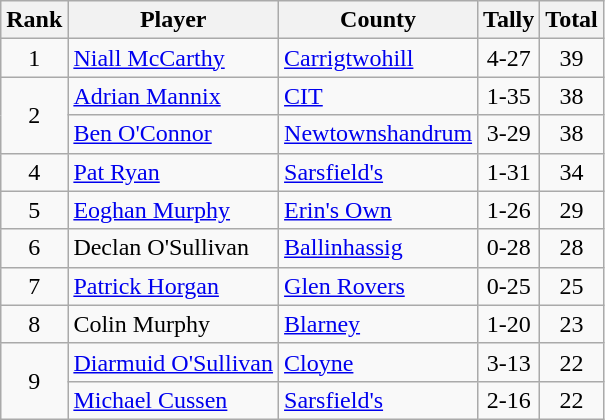<table class="wikitable">
<tr>
<th>Rank</th>
<th>Player</th>
<th>County</th>
<th>Tally</th>
<th>Total</th>
</tr>
<tr>
<td rowspan=1 align=center>1</td>
<td><a href='#'>Niall McCarthy</a></td>
<td><a href='#'>Carrigtwohill</a></td>
<td align=center>4-27</td>
<td align=center>39</td>
</tr>
<tr>
<td rowspan=2 align=center>2</td>
<td><a href='#'>Adrian Mannix</a></td>
<td><a href='#'>CIT</a></td>
<td align=center>1-35</td>
<td align=center>38</td>
</tr>
<tr>
<td><a href='#'>Ben O'Connor</a></td>
<td><a href='#'>Newtownshandrum</a></td>
<td align=center>3-29</td>
<td align=center>38</td>
</tr>
<tr>
<td rowspan=1 align=center>4</td>
<td><a href='#'>Pat Ryan</a></td>
<td><a href='#'>Sarsfield's</a></td>
<td align=center>1-31</td>
<td align=center>34</td>
</tr>
<tr>
<td rowspan=1 align=center>5</td>
<td><a href='#'>Eoghan Murphy</a></td>
<td><a href='#'>Erin's Own</a></td>
<td align=center>1-26</td>
<td align=center>29</td>
</tr>
<tr>
<td rowspan=1 align=center>6</td>
<td>Declan O'Sullivan</td>
<td><a href='#'>Ballinhassig</a></td>
<td align=center>0-28</td>
<td align=center>28</td>
</tr>
<tr>
<td rowspan=1 align=center>7</td>
<td><a href='#'>Patrick Horgan</a></td>
<td><a href='#'>Glen Rovers</a></td>
<td align=center>0-25</td>
<td align=center>25</td>
</tr>
<tr>
<td rowspan=1 align=center>8</td>
<td>Colin Murphy</td>
<td><a href='#'>Blarney</a></td>
<td align=center>1-20</td>
<td align=center>23</td>
</tr>
<tr>
<td rowspan=2 align=center>9</td>
<td><a href='#'>Diarmuid O'Sullivan</a></td>
<td><a href='#'>Cloyne</a></td>
<td align=center>3-13</td>
<td align=center>22</td>
</tr>
<tr>
<td><a href='#'>Michael Cussen</a></td>
<td><a href='#'>Sarsfield's</a></td>
<td align=center>2-16</td>
<td align=center>22</td>
</tr>
</table>
